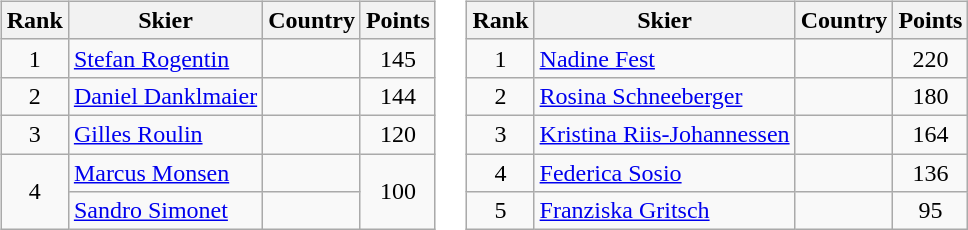<table>
<tr>
<td valign=top><br><table class="wikitable">
<tr class="backgroundcolor5">
<th>Rank</th>
<th>Skier</th>
<th>Country</th>
<th>Points</th>
</tr>
<tr>
<td align="center">1</td>
<td><a href='#'>Stefan Rogentin</a></td>
<td></td>
<td align="center">145</td>
</tr>
<tr>
<td align="center">2</td>
<td><a href='#'>Daniel Danklmaier</a></td>
<td></td>
<td align="center">144</td>
</tr>
<tr>
<td align="center">3</td>
<td><a href='#'>Gilles Roulin</a></td>
<td></td>
<td align="center">120</td>
</tr>
<tr>
<td align="center" rowspan=2>4</td>
<td><a href='#'>Marcus Monsen</a></td>
<td></td>
<td align="center" rowspan=2>100</td>
</tr>
<tr>
<td><a href='#'>Sandro Simonet</a></td>
<td></td>
</tr>
</table>
</td>
<td valign="top"><br><table class="wikitable">
<tr class="backgroundcolor5">
<th>Rank</th>
<th>Skier</th>
<th>Country</th>
<th>Points</th>
</tr>
<tr>
<td align="center">1</td>
<td><a href='#'>Nadine Fest</a></td>
<td></td>
<td align="center">220</td>
</tr>
<tr>
<td align="center">2</td>
<td><a href='#'>Rosina Schneeberger</a></td>
<td></td>
<td align="center">180</td>
</tr>
<tr>
<td align="center">3</td>
<td><a href='#'>Kristina Riis-Johannessen</a></td>
<td></td>
<td align="center">164</td>
</tr>
<tr>
<td align="center">4</td>
<td><a href='#'>Federica Sosio</a></td>
<td></td>
<td align="center">136</td>
</tr>
<tr>
<td align="center">5</td>
<td><a href='#'>Franziska Gritsch</a></td>
<td></td>
<td align="center">95</td>
</tr>
</table>
</td>
</tr>
</table>
